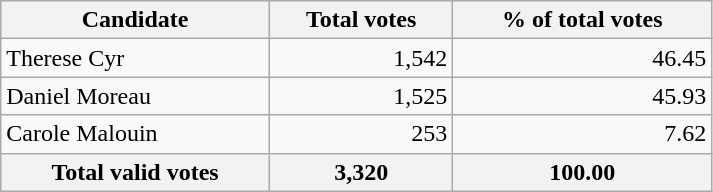<table style="width:475px;" class="wikitable">
<tr bgcolor="#EEEEEE">
<th align="left">Candidate</th>
<th align="right">Total votes</th>
<th align="right">% of total votes</th>
</tr>
<tr>
<td align="left">Therese Cyr</td>
<td align="right">1,542</td>
<td align="right">46.45</td>
</tr>
<tr>
<td align="left">Daniel Moreau</td>
<td align="right">1,525</td>
<td align="right">45.93</td>
</tr>
<tr>
<td align="left">Carole Malouin</td>
<td align="right">253</td>
<td align="right">7.62</td>
</tr>
<tr bgcolor="#EEEEEE">
<th align="left">Total valid votes</th>
<th align="right">3,320</th>
<th align="right">100.00</th>
</tr>
</table>
